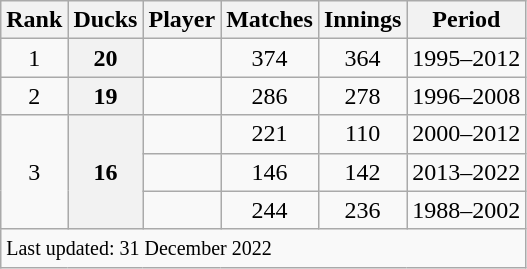<table class="wikitable plainrowheaders sortable">
<tr>
<th scope=col>Rank</th>
<th scope=col>Ducks</th>
<th scope=col>Player</th>
<th scope=col>Matches</th>
<th scope=col>Innings</th>
<th scope=col>Period</th>
</tr>
<tr>
<td align=center>1</td>
<th scope=row style=text-align:center;>20</th>
<td></td>
<td align=center>374</td>
<td align=center>364</td>
<td>1995–2012</td>
</tr>
<tr>
<td align=center>2</td>
<th scope=row style=text-align:center;>19</th>
<td></td>
<td align=center>286</td>
<td align=center>278</td>
<td>1996–2008</td>
</tr>
<tr>
<td align=center rowspan=3>3</td>
<th scope=row style=text-align:center; rowspan=3>16</th>
<td></td>
<td align=center>221</td>
<td align=center>110</td>
<td>2000–2012</td>
</tr>
<tr>
<td></td>
<td align=center>146</td>
<td align=center>142</td>
<td>2013–2022</td>
</tr>
<tr>
<td></td>
<td align=center>244</td>
<td align=center>236</td>
<td>1988–2002</td>
</tr>
<tr class=sortbottom>
<td colspan=6><small>Last updated: 31 December 2022</small></td>
</tr>
</table>
